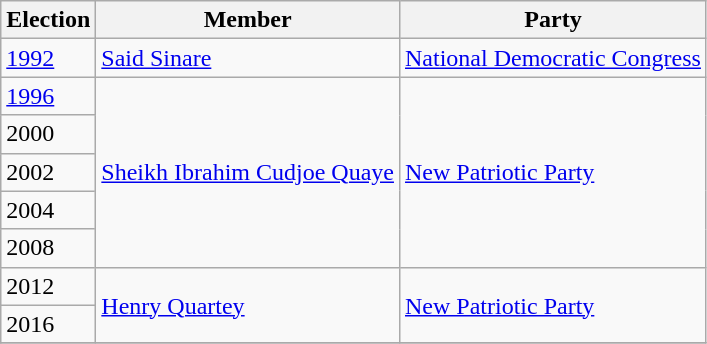<table class="wikitable">
<tr>
<th>Election</th>
<th>Member</th>
<th>Party</th>
</tr>
<tr>
<td><a href='#'>1992</a></td>
<td><a href='#'>Said Sinare</a></td>
<td><a href='#'>National Democratic Congress</a></td>
</tr>
<tr>
<td><a href='#'>1996</a></td>
<td rowspan="5"><a href='#'>Sheikh Ibrahim Cudjoe Quaye</a></td>
<td rowspan="5"><a href='#'>New Patriotic Party</a></td>
</tr>
<tr>
<td>2000</td>
</tr>
<tr>
<td>2002</td>
</tr>
<tr>
<td>2004</td>
</tr>
<tr>
<td>2008</td>
</tr>
<tr>
<td>2012</td>
<td rowspan="2"><a href='#'>Henry Quartey</a></td>
<td rowspan="2"><a href='#'>New Patriotic Party</a></td>
</tr>
<tr>
<td>2016</td>
</tr>
<tr>
</tr>
</table>
